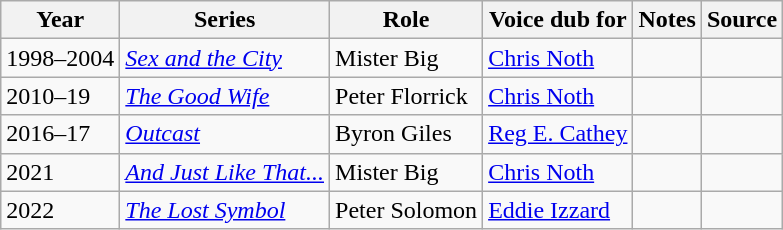<table class="wikitable sortable plainrowheaders">
<tr>
<th>Year</th>
<th>Series</th>
<th>Role</th>
<th>Voice dub for</th>
<th class="unsortable">Notes</th>
<th class="unsortable">Source</th>
</tr>
<tr>
<td>1998–2004</td>
<td><em><a href='#'>Sex and the City</a></em></td>
<td>Mister Big</td>
<td><a href='#'>Chris Noth</a></td>
<td></td>
<td></td>
</tr>
<tr>
<td>2010–19</td>
<td><em><a href='#'>The Good Wife</a></em></td>
<td>Peter Florrick</td>
<td><a href='#'>Chris Noth</a></td>
<td></td>
<td></td>
</tr>
<tr>
<td>2016–17</td>
<td><em><a href='#'>Outcast</a></em></td>
<td>Byron Giles</td>
<td><a href='#'>Reg E. Cathey</a></td>
<td></td>
<td></td>
</tr>
<tr>
<td>2021</td>
<td><em><a href='#'>And Just Like That...</a></em></td>
<td>Mister Big</td>
<td><a href='#'>Chris Noth</a></td>
<td></td>
<td></td>
</tr>
<tr>
<td>2022</td>
<td><em><a href='#'>The Lost Symbol</a></em></td>
<td>Peter Solomon</td>
<td><a href='#'>Eddie Izzard</a></td>
<td></td>
<td></td>
</tr>
</table>
